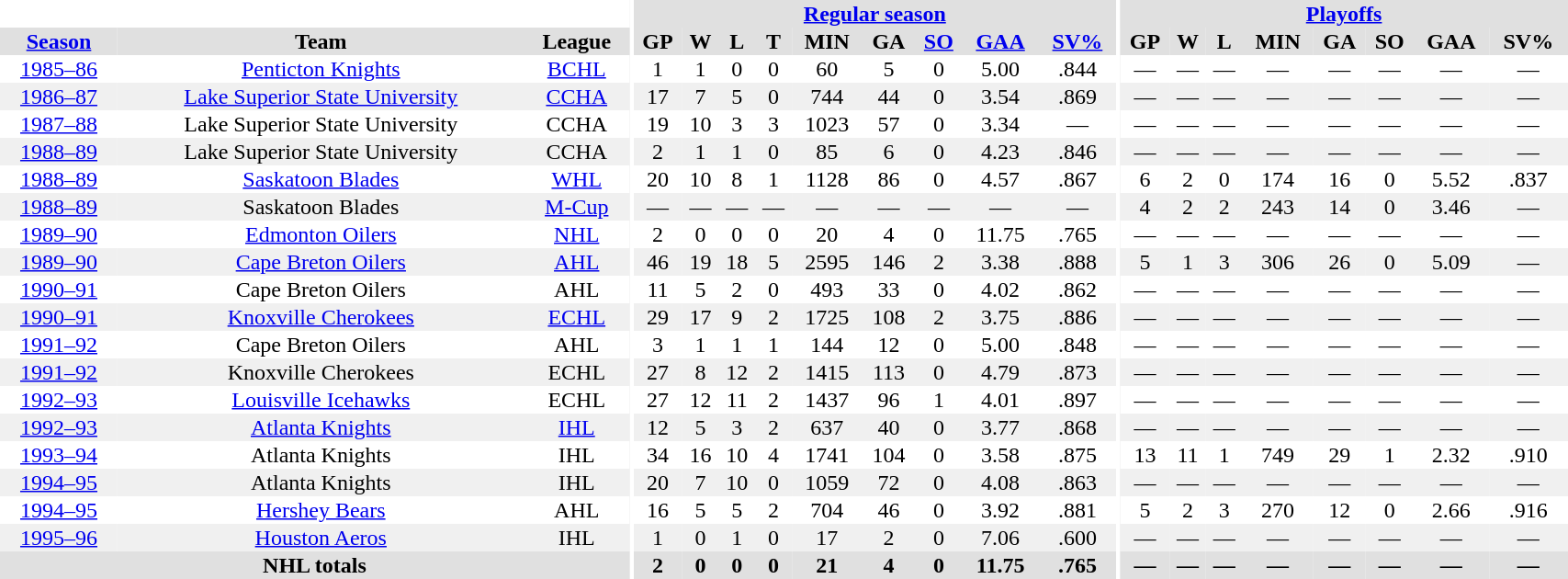<table border="0" cellpadding="1" cellspacing="0" style="width:90%; text-align:center;">
<tr bgcolor="#e0e0e0">
<th colspan="3" bgcolor="#ffffff"></th>
<th rowspan="99" bgcolor="#ffffff"></th>
<th colspan="9" bgcolor="#e0e0e0"><a href='#'>Regular season</a></th>
<th rowspan="99" bgcolor="#ffffff"></th>
<th colspan="8" bgcolor="#e0e0e0"><a href='#'>Playoffs</a></th>
</tr>
<tr bgcolor="#e0e0e0">
<th><a href='#'>Season</a></th>
<th>Team</th>
<th>League</th>
<th>GP</th>
<th>W</th>
<th>L</th>
<th>T</th>
<th>MIN</th>
<th>GA</th>
<th><a href='#'>SO</a></th>
<th><a href='#'>GAA</a></th>
<th><a href='#'>SV%</a></th>
<th>GP</th>
<th>W</th>
<th>L</th>
<th>MIN</th>
<th>GA</th>
<th>SO</th>
<th>GAA</th>
<th>SV%</th>
</tr>
<tr>
<td><a href='#'>1985–86</a></td>
<td><a href='#'>Penticton Knights</a></td>
<td><a href='#'>BCHL</a></td>
<td>1</td>
<td>1</td>
<td>0</td>
<td>0</td>
<td>60</td>
<td>5</td>
<td>0</td>
<td>5.00</td>
<td>.844</td>
<td>—</td>
<td>—</td>
<td>—</td>
<td>—</td>
<td>—</td>
<td>—</td>
<td>—</td>
<td>—</td>
</tr>
<tr bgcolor="#f0f0f0">
<td><a href='#'>1986–87</a></td>
<td><a href='#'>Lake Superior State University</a></td>
<td><a href='#'>CCHA</a></td>
<td>17</td>
<td>7</td>
<td>5</td>
<td>0</td>
<td>744</td>
<td>44</td>
<td>0</td>
<td>3.54</td>
<td>.869</td>
<td>—</td>
<td>—</td>
<td>—</td>
<td>—</td>
<td>—</td>
<td>—</td>
<td>—</td>
<td>—</td>
</tr>
<tr>
<td><a href='#'>1987–88</a></td>
<td>Lake Superior State University</td>
<td>CCHA</td>
<td>19</td>
<td>10</td>
<td>3</td>
<td>3</td>
<td>1023</td>
<td>57</td>
<td>0</td>
<td>3.34</td>
<td>—</td>
<td>—</td>
<td>—</td>
<td>—</td>
<td>—</td>
<td>—</td>
<td>—</td>
<td>—</td>
<td>—</td>
</tr>
<tr bgcolor="#f0f0f0">
<td><a href='#'>1988–89</a></td>
<td>Lake Superior State University</td>
<td>CCHA</td>
<td>2</td>
<td>1</td>
<td>1</td>
<td>0</td>
<td>85</td>
<td>6</td>
<td>0</td>
<td>4.23</td>
<td>.846</td>
<td>—</td>
<td>—</td>
<td>—</td>
<td>—</td>
<td>—</td>
<td>—</td>
<td>—</td>
<td>—</td>
</tr>
<tr>
<td><a href='#'>1988–89</a></td>
<td><a href='#'>Saskatoon Blades</a></td>
<td><a href='#'>WHL</a></td>
<td>20</td>
<td>10</td>
<td>8</td>
<td>1</td>
<td>1128</td>
<td>86</td>
<td>0</td>
<td>4.57</td>
<td>.867</td>
<td>6</td>
<td>2</td>
<td>0</td>
<td>174</td>
<td>16</td>
<td>0</td>
<td>5.52</td>
<td>.837</td>
</tr>
<tr bgcolor="#f0f0f0">
<td><a href='#'>1988–89</a></td>
<td>Saskatoon Blades</td>
<td><a href='#'>M-Cup</a></td>
<td>—</td>
<td>—</td>
<td>—</td>
<td>—</td>
<td>—</td>
<td>—</td>
<td>—</td>
<td>—</td>
<td>—</td>
<td>4</td>
<td>2</td>
<td>2</td>
<td>243</td>
<td>14</td>
<td>0</td>
<td>3.46</td>
<td>—</td>
</tr>
<tr>
<td><a href='#'>1989–90</a></td>
<td><a href='#'>Edmonton Oilers</a></td>
<td><a href='#'>NHL</a></td>
<td>2</td>
<td>0</td>
<td>0</td>
<td>0</td>
<td>20</td>
<td>4</td>
<td>0</td>
<td>11.75</td>
<td>.765</td>
<td>—</td>
<td>—</td>
<td>—</td>
<td>—</td>
<td>—</td>
<td>—</td>
<td>—</td>
<td>—</td>
</tr>
<tr bgcolor="#f0f0f0">
<td><a href='#'>1989–90</a></td>
<td><a href='#'>Cape Breton Oilers</a></td>
<td><a href='#'>AHL</a></td>
<td>46</td>
<td>19</td>
<td>18</td>
<td>5</td>
<td>2595</td>
<td>146</td>
<td>2</td>
<td>3.38</td>
<td>.888</td>
<td>5</td>
<td>1</td>
<td>3</td>
<td>306</td>
<td>26</td>
<td>0</td>
<td>5.09</td>
<td>—</td>
</tr>
<tr>
<td><a href='#'>1990–91</a></td>
<td>Cape Breton Oilers</td>
<td>AHL</td>
<td>11</td>
<td>5</td>
<td>2</td>
<td>0</td>
<td>493</td>
<td>33</td>
<td>0</td>
<td>4.02</td>
<td>.862</td>
<td>—</td>
<td>—</td>
<td>—</td>
<td>—</td>
<td>—</td>
<td>—</td>
<td>—</td>
<td>—</td>
</tr>
<tr bgcolor="#f0f0f0">
<td><a href='#'>1990–91</a></td>
<td><a href='#'>Knoxville Cherokees</a></td>
<td><a href='#'>ECHL</a></td>
<td>29</td>
<td>17</td>
<td>9</td>
<td>2</td>
<td>1725</td>
<td>108</td>
<td>2</td>
<td>3.75</td>
<td>.886</td>
<td>—</td>
<td>—</td>
<td>—</td>
<td>—</td>
<td>—</td>
<td>—</td>
<td>—</td>
<td>—</td>
</tr>
<tr>
<td><a href='#'>1991–92</a></td>
<td>Cape Breton Oilers</td>
<td>AHL</td>
<td>3</td>
<td>1</td>
<td>1</td>
<td>1</td>
<td>144</td>
<td>12</td>
<td>0</td>
<td>5.00</td>
<td>.848</td>
<td>—</td>
<td>—</td>
<td>—</td>
<td>—</td>
<td>—</td>
<td>—</td>
<td>—</td>
<td>—</td>
</tr>
<tr bgcolor="#f0f0f0">
<td><a href='#'>1991–92</a></td>
<td>Knoxville Cherokees</td>
<td>ECHL</td>
<td>27</td>
<td>8</td>
<td>12</td>
<td>2</td>
<td>1415</td>
<td>113</td>
<td>0</td>
<td>4.79</td>
<td>.873</td>
<td>—</td>
<td>—</td>
<td>—</td>
<td>—</td>
<td>—</td>
<td>—</td>
<td>—</td>
<td>—</td>
</tr>
<tr>
<td><a href='#'>1992–93</a></td>
<td><a href='#'>Louisville Icehawks</a></td>
<td>ECHL</td>
<td>27</td>
<td>12</td>
<td>11</td>
<td>2</td>
<td>1437</td>
<td>96</td>
<td>1</td>
<td>4.01</td>
<td>.897</td>
<td>—</td>
<td>—</td>
<td>—</td>
<td>—</td>
<td>—</td>
<td>—</td>
<td>—</td>
<td>—</td>
</tr>
<tr bgcolor="#f0f0f0">
<td><a href='#'>1992–93</a></td>
<td><a href='#'>Atlanta Knights</a></td>
<td><a href='#'>IHL</a></td>
<td>12</td>
<td>5</td>
<td>3</td>
<td>2</td>
<td>637</td>
<td>40</td>
<td>0</td>
<td>3.77</td>
<td>.868</td>
<td>—</td>
<td>—</td>
<td>—</td>
<td>—</td>
<td>—</td>
<td>—</td>
<td>—</td>
<td>—</td>
</tr>
<tr>
<td><a href='#'>1993–94</a></td>
<td>Atlanta Knights</td>
<td>IHL</td>
<td>34</td>
<td>16</td>
<td>10</td>
<td>4</td>
<td>1741</td>
<td>104</td>
<td>0</td>
<td>3.58</td>
<td>.875</td>
<td>13</td>
<td>11</td>
<td>1</td>
<td>749</td>
<td>29</td>
<td>1</td>
<td>2.32</td>
<td>.910</td>
</tr>
<tr bgcolor="#f0f0f0">
<td><a href='#'>1994–95</a></td>
<td>Atlanta Knights</td>
<td>IHL</td>
<td>20</td>
<td>7</td>
<td>10</td>
<td>0</td>
<td>1059</td>
<td>72</td>
<td>0</td>
<td>4.08</td>
<td>.863</td>
<td>—</td>
<td>—</td>
<td>—</td>
<td>—</td>
<td>—</td>
<td>—</td>
<td>—</td>
<td>—</td>
</tr>
<tr>
<td><a href='#'>1994–95</a></td>
<td><a href='#'>Hershey Bears</a></td>
<td>AHL</td>
<td>16</td>
<td>5</td>
<td>5</td>
<td>2</td>
<td>704</td>
<td>46</td>
<td>0</td>
<td>3.92</td>
<td>.881</td>
<td>5</td>
<td>2</td>
<td>3</td>
<td>270</td>
<td>12</td>
<td>0</td>
<td>2.66</td>
<td>.916</td>
</tr>
<tr bgcolor="#f0f0f0">
<td><a href='#'>1995–96</a></td>
<td><a href='#'>Houston Aeros</a></td>
<td>IHL</td>
<td>1</td>
<td>0</td>
<td>1</td>
<td>0</td>
<td>17</td>
<td>2</td>
<td>0</td>
<td>7.06</td>
<td>.600</td>
<td>—</td>
<td>—</td>
<td>—</td>
<td>—</td>
<td>—</td>
<td>—</td>
<td>—</td>
<td>—</td>
</tr>
<tr bgcolor="#e0e0e0">
<th colspan=3>NHL totals</th>
<th>2</th>
<th>0</th>
<th>0</th>
<th>0</th>
<th>21</th>
<th>4</th>
<th>0</th>
<th>11.75</th>
<th>.765</th>
<th>—</th>
<th>—</th>
<th>—</th>
<th>—</th>
<th>—</th>
<th>—</th>
<th>—</th>
<th>—</th>
</tr>
</table>
